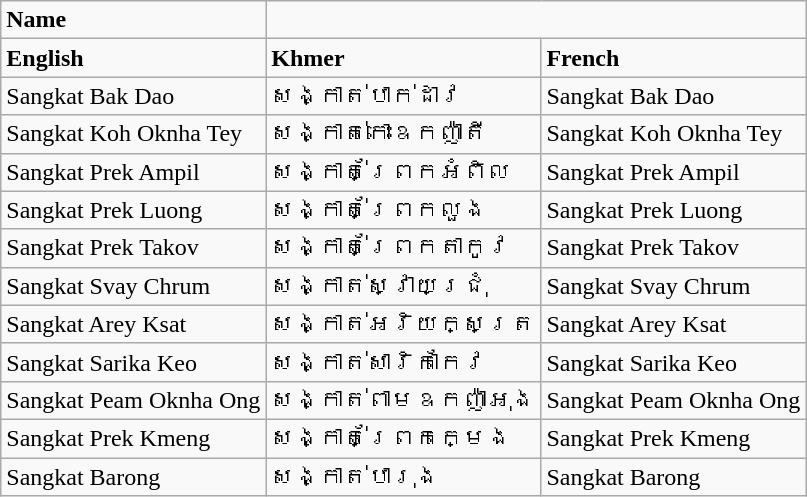<table class="wikitable">
<tr>
<td><strong>Name</strong></td>
</tr>
<tr>
<td><strong>English</strong></td>
<td><strong>Khmer</strong></td>
<td><strong>French</strong></td>
</tr>
<tr>
<td>Sangkat Bak Dao</td>
<td>សង្កាត់បាក់ដាវ</td>
<td>Sangkat Bak Dao</td>
</tr>
<tr>
<td>Sangkat Koh Oknha Tey</td>
<td>សង្កាត់កោះឧកញ៉ាតី</td>
<td>Sangkat Koh Oknha Tey</td>
</tr>
<tr>
<td>Sangkat Prek Ampil</td>
<td>សង្កាត់ព្រែកអំពិល</td>
<td>Sangkat Prek Ampil</td>
</tr>
<tr>
<td>Sangkat Prek Luong</td>
<td>សង្កាត់ព្រែកលួង</td>
<td>Sangkat Prek Luong</td>
</tr>
<tr>
<td>Sangkat Prek Takov</td>
<td>សង្កាត់ព្រែកតាកូវ</td>
<td>Sangkat Prek Takov</td>
</tr>
<tr>
<td>Sangkat Svay Chrum</td>
<td>សង្កាត់ស្វាយជ្រុំ</td>
<td>Sangkat Svay Chrum</td>
</tr>
<tr>
<td>Sangkat Arey Ksat</td>
<td>សង្កាត់អរិយក្សត្រ</td>
<td>Sangkat Arey Ksat</td>
</tr>
<tr>
<td>Sangkat Sarika Keo</td>
<td>សង្កាត់សារិកាកែវ</td>
<td>Sangkat Sarika Keo</td>
</tr>
<tr>
<td>Sangkat Peam Oknha Ong</td>
<td>សង្កាត់ពាមឧកញ៉ាអុង</td>
<td>Sangkat Peam Oknha Ong</td>
</tr>
<tr>
<td>Sangkat Prek Kmeng</td>
<td>សង្កាត់ព្រែកក្មេង</td>
<td>Sangkat Prek Kmeng</td>
</tr>
<tr>
<td>Sangkat Barong</td>
<td>សង្កាត់បារុង</td>
<td>Sangkat Barong</td>
</tr>
</table>
